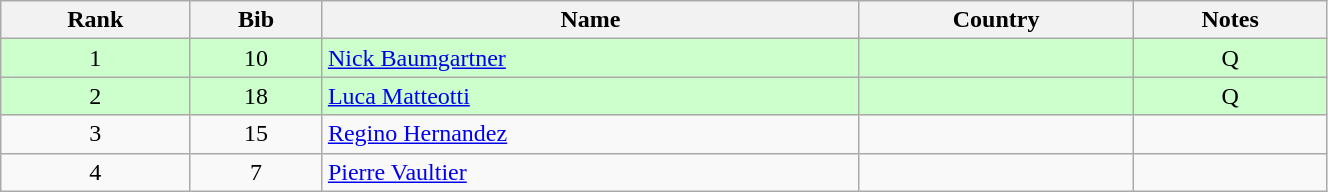<table class="wikitable" style="text-align:center;" width=70%>
<tr>
<th>Rank</th>
<th>Bib</th>
<th>Name</th>
<th>Country</th>
<th>Notes</th>
</tr>
<tr bgcolor="#ccffcc">
<td>1</td>
<td>10</td>
<td align=left><a href='#'>Nick Baumgartner</a></td>
<td align=left></td>
<td>Q</td>
</tr>
<tr bgcolor="#ccffcc">
<td>2</td>
<td>18</td>
<td align=left><a href='#'>Luca Matteotti</a></td>
<td align=left></td>
<td>Q</td>
</tr>
<tr>
<td>3</td>
<td>15</td>
<td align=left><a href='#'>Regino Hernandez</a></td>
<td align=left></td>
<td></td>
</tr>
<tr>
<td>4</td>
<td>7</td>
<td align=left><a href='#'>Pierre Vaultier</a></td>
<td align=left></td>
<td></td>
</tr>
</table>
